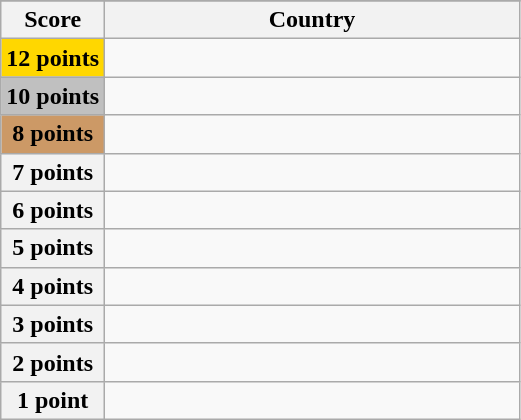<table class="wikitable">
<tr>
</tr>
<tr>
<th scope="col" width="20%">Score</th>
<th scope="col">Country</th>
</tr>
<tr>
<th scope="row" style="background:gold">12 points</th>
<td></td>
</tr>
<tr>
<th scope="row" style="background:silver">10 points</th>
<td></td>
</tr>
<tr>
<th scope="row" style="background:#CC9966">8 points</th>
<td></td>
</tr>
<tr>
<th scope="row">7 points</th>
<td></td>
</tr>
<tr>
<th scope="row">6 points</th>
<td></td>
</tr>
<tr>
<th scope="row">5 points</th>
<td></td>
</tr>
<tr>
<th scope="row">4 points</th>
<td></td>
</tr>
<tr>
<th scope="row">3 points</th>
<td></td>
</tr>
<tr>
<th scope="row">2 points</th>
<td></td>
</tr>
<tr>
<th scope="row">1 point</th>
<td></td>
</tr>
</table>
